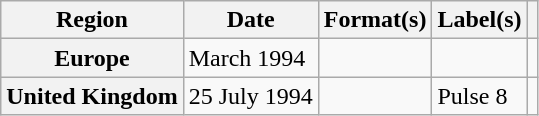<table class="wikitable plainrowheaders">
<tr>
<th scope="col">Region</th>
<th scope="col">Date</th>
<th scope="col">Format(s)</th>
<th scope="col">Label(s)</th>
<th scope="col"></th>
</tr>
<tr>
<th scope="row">Europe</th>
<td>March 1994</td>
<td></td>
<td></td>
<td></td>
</tr>
<tr>
<th scope="row">United Kingdom</th>
<td>25 July 1994</td>
<td></td>
<td>Pulse 8</td>
<td></td>
</tr>
</table>
